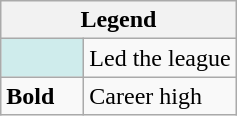<table class="wikitable mw-collapsible mw-collapsed">
<tr>
<th colspan="2">Legend</th>
</tr>
<tr>
<td style="background:#cfecec; width:3em;"></td>
<td>Led the league</td>
</tr>
<tr>
<td><strong>Bold</strong></td>
<td>Career high</td>
</tr>
</table>
